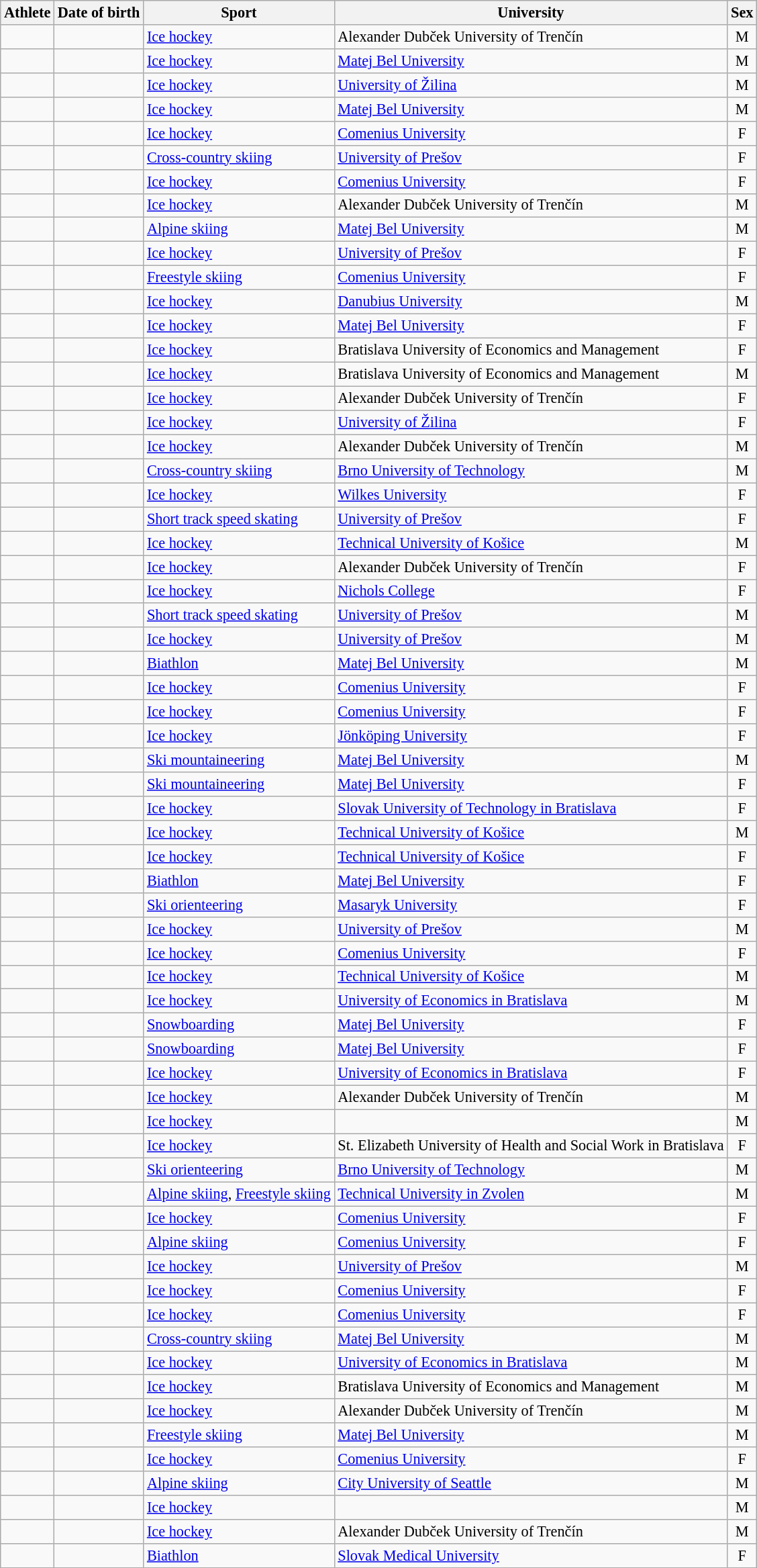<table class="wikitable sortable" style="font-size:93%">
<tr>
<th>Athlete</th>
<th>Date of birth</th>
<th>Sport</th>
<th>University</th>
<th>Sex</th>
</tr>
<tr>
<td></td>
<td></td>
<td><a href='#'>Ice hockey</a></td>
<td>Alexander Dubček University of Trenčín</td>
<td align=center>M</td>
</tr>
<tr>
<td></td>
<td></td>
<td><a href='#'>Ice hockey</a></td>
<td><a href='#'>Matej Bel University</a></td>
<td align=center>M</td>
</tr>
<tr>
<td></td>
<td></td>
<td><a href='#'>Ice hockey</a></td>
<td><a href='#'>University of Žilina</a></td>
<td align=center>M</td>
</tr>
<tr>
<td></td>
<td></td>
<td><a href='#'>Ice hockey</a></td>
<td><a href='#'>Matej Bel University</a></td>
<td align=center>M</td>
</tr>
<tr>
<td></td>
<td></td>
<td><a href='#'>Ice hockey</a></td>
<td><a href='#'>Comenius University</a></td>
<td align=center>F</td>
</tr>
<tr>
<td></td>
<td></td>
<td><a href='#'>Cross-country skiing</a></td>
<td><a href='#'>University of Prešov</a></td>
<td align=center>F</td>
</tr>
<tr>
<td></td>
<td></td>
<td><a href='#'>Ice hockey</a></td>
<td><a href='#'>Comenius University</a></td>
<td align=center>F</td>
</tr>
<tr>
<td></td>
<td></td>
<td><a href='#'>Ice hockey</a></td>
<td>Alexander Dubček University of Trenčín</td>
<td align=center>M</td>
</tr>
<tr>
<td></td>
<td></td>
<td><a href='#'>Alpine skiing</a></td>
<td><a href='#'>Matej Bel University</a></td>
<td align=center>M</td>
</tr>
<tr>
<td></td>
<td></td>
<td><a href='#'>Ice hockey</a></td>
<td><a href='#'>University of Prešov</a></td>
<td align=center>F</td>
</tr>
<tr>
<td></td>
<td></td>
<td><a href='#'>Freestyle skiing</a></td>
<td><a href='#'>Comenius University</a></td>
<td align=center>F</td>
</tr>
<tr>
<td></td>
<td></td>
<td><a href='#'>Ice hockey</a></td>
<td><a href='#'>Danubius University</a></td>
<td align=center>M</td>
</tr>
<tr>
<td></td>
<td></td>
<td><a href='#'>Ice hockey</a></td>
<td><a href='#'>Matej Bel University</a></td>
<td align=center>F</td>
</tr>
<tr>
<td></td>
<td></td>
<td><a href='#'>Ice hockey</a></td>
<td>Bratislava University of Economics and Management</td>
<td align=center>F</td>
</tr>
<tr>
<td></td>
<td></td>
<td><a href='#'>Ice hockey</a></td>
<td>Bratislava University of Economics and Management</td>
<td align=center>M</td>
</tr>
<tr>
<td></td>
<td></td>
<td><a href='#'>Ice hockey</a></td>
<td>Alexander Dubček University of Trenčín</td>
<td align=center>F</td>
</tr>
<tr>
<td></td>
<td></td>
<td><a href='#'>Ice hockey</a></td>
<td><a href='#'>University of Žilina</a></td>
<td align=center>F</td>
</tr>
<tr>
<td></td>
<td></td>
<td><a href='#'>Ice hockey</a></td>
<td>Alexander Dubček University of Trenčín</td>
<td align=center>M</td>
</tr>
<tr>
<td></td>
<td></td>
<td><a href='#'>Cross-country skiing</a></td>
<td><a href='#'>Brno University of Technology</a></td>
<td align=center>M</td>
</tr>
<tr>
<td></td>
<td></td>
<td><a href='#'>Ice hockey</a></td>
<td><a href='#'>Wilkes University</a></td>
<td align=center>F</td>
</tr>
<tr>
<td></td>
<td></td>
<td><a href='#'>Short track speed skating</a></td>
<td><a href='#'>University of Prešov</a></td>
<td align=center>F</td>
</tr>
<tr>
<td></td>
<td></td>
<td><a href='#'>Ice hockey</a></td>
<td><a href='#'>Technical University of Košice</a></td>
<td align=center>M</td>
</tr>
<tr>
<td></td>
<td></td>
<td><a href='#'>Ice hockey</a></td>
<td>Alexander Dubček University of Trenčín</td>
<td align=center>F</td>
</tr>
<tr>
<td></td>
<td></td>
<td><a href='#'>Ice hockey</a></td>
<td><a href='#'>Nichols College</a></td>
<td align=center>F</td>
</tr>
<tr>
<td></td>
<td></td>
<td><a href='#'>Short track speed skating</a></td>
<td><a href='#'>University of Prešov</a></td>
<td align=center>M</td>
</tr>
<tr>
<td></td>
<td></td>
<td><a href='#'>Ice hockey</a></td>
<td><a href='#'>University of Prešov</a></td>
<td align=center>M</td>
</tr>
<tr>
<td></td>
<td></td>
<td><a href='#'>Biathlon</a></td>
<td><a href='#'>Matej Bel University</a></td>
<td align=center>M</td>
</tr>
<tr>
<td></td>
<td></td>
<td><a href='#'>Ice hockey</a></td>
<td><a href='#'>Comenius University</a></td>
<td align=center>F</td>
</tr>
<tr>
<td></td>
<td></td>
<td><a href='#'>Ice hockey</a></td>
<td><a href='#'>Comenius University</a></td>
<td align=center>F</td>
</tr>
<tr>
<td></td>
<td></td>
<td><a href='#'>Ice hockey</a></td>
<td><a href='#'>Jönköping University</a></td>
<td align=center>F</td>
</tr>
<tr>
<td></td>
<td></td>
<td><a href='#'>Ski mountaineering</a></td>
<td><a href='#'>Matej Bel University</a></td>
<td align=center>M</td>
</tr>
<tr>
<td></td>
<td></td>
<td><a href='#'>Ski mountaineering</a></td>
<td><a href='#'>Matej Bel University</a></td>
<td align=center>F</td>
</tr>
<tr>
<td></td>
<td></td>
<td><a href='#'>Ice hockey</a></td>
<td><a href='#'>Slovak University of Technology in Bratislava</a></td>
<td align=center>F</td>
</tr>
<tr>
<td></td>
<td></td>
<td><a href='#'>Ice hockey</a></td>
<td><a href='#'>Technical University of Košice</a></td>
<td align=center>M</td>
</tr>
<tr>
<td></td>
<td></td>
<td><a href='#'>Ice hockey</a></td>
<td><a href='#'>Technical University of Košice</a></td>
<td align=center>F</td>
</tr>
<tr>
<td></td>
<td></td>
<td><a href='#'>Biathlon</a></td>
<td><a href='#'>Matej Bel University</a></td>
<td align=center>F</td>
</tr>
<tr>
<td></td>
<td></td>
<td><a href='#'>Ski orienteering</a></td>
<td><a href='#'>Masaryk University</a></td>
<td align=center>F</td>
</tr>
<tr>
<td></td>
<td></td>
<td><a href='#'>Ice hockey</a></td>
<td><a href='#'>University of Prešov</a></td>
<td align=center>M</td>
</tr>
<tr>
<td></td>
<td></td>
<td><a href='#'>Ice hockey</a></td>
<td><a href='#'>Comenius University</a></td>
<td align=center>F</td>
</tr>
<tr>
<td></td>
<td></td>
<td><a href='#'>Ice hockey</a></td>
<td><a href='#'>Technical University of Košice</a></td>
<td align=center>M</td>
</tr>
<tr>
<td></td>
<td></td>
<td><a href='#'>Ice hockey</a></td>
<td><a href='#'>University of Economics in Bratislava</a></td>
<td align=center>M</td>
</tr>
<tr>
<td></td>
<td></td>
<td><a href='#'>Snowboarding</a></td>
<td><a href='#'>Matej Bel University</a></td>
<td align=center>F</td>
</tr>
<tr>
<td></td>
<td></td>
<td><a href='#'>Snowboarding</a></td>
<td><a href='#'>Matej Bel University</a></td>
<td align=center>F</td>
</tr>
<tr>
<td></td>
<td></td>
<td><a href='#'>Ice hockey</a></td>
<td><a href='#'>University of Economics in Bratislava</a></td>
<td align=center>F</td>
</tr>
<tr>
<td></td>
<td></td>
<td><a href='#'>Ice hockey</a></td>
<td>Alexander Dubček University of Trenčín</td>
<td align=center>M</td>
</tr>
<tr>
<td></td>
<td></td>
<td><a href='#'>Ice hockey</a></td>
<td></td>
<td align=center>M</td>
</tr>
<tr>
<td></td>
<td></td>
<td><a href='#'>Ice hockey</a></td>
<td>St. Elizabeth University of Health and Social Work in Bratislava</td>
<td align=center>F</td>
</tr>
<tr>
<td></td>
<td></td>
<td><a href='#'>Ski orienteering</a></td>
<td><a href='#'>Brno University of Technology</a></td>
<td align=center>M</td>
</tr>
<tr>
<td></td>
<td></td>
<td><a href='#'>Alpine skiing</a>, <a href='#'>Freestyle skiing</a></td>
<td><a href='#'>Technical University in Zvolen</a></td>
<td align=center>M</td>
</tr>
<tr>
<td></td>
<td></td>
<td><a href='#'>Ice hockey</a></td>
<td><a href='#'>Comenius University</a></td>
<td align=center>F</td>
</tr>
<tr>
<td></td>
<td></td>
<td><a href='#'>Alpine skiing</a></td>
<td><a href='#'>Comenius University</a></td>
<td align=center>F</td>
</tr>
<tr>
<td></td>
<td></td>
<td><a href='#'>Ice hockey</a></td>
<td><a href='#'>University of Prešov</a></td>
<td align=center>M</td>
</tr>
<tr>
<td></td>
<td></td>
<td><a href='#'>Ice hockey</a></td>
<td><a href='#'>Comenius University</a></td>
<td align=center>F</td>
</tr>
<tr>
<td></td>
<td></td>
<td><a href='#'>Ice hockey</a></td>
<td><a href='#'>Comenius University</a></td>
<td align=center>F</td>
</tr>
<tr>
<td></td>
<td></td>
<td><a href='#'>Cross-country skiing</a></td>
<td><a href='#'>Matej Bel University</a></td>
<td align=center>M</td>
</tr>
<tr>
<td></td>
<td></td>
<td><a href='#'>Ice hockey</a></td>
<td><a href='#'>University of Economics in Bratislava</a></td>
<td align=center>M</td>
</tr>
<tr>
<td></td>
<td></td>
<td><a href='#'>Ice hockey</a></td>
<td>Bratislava University of Economics and Management</td>
<td align=center>M</td>
</tr>
<tr>
<td></td>
<td></td>
<td><a href='#'>Ice hockey</a></td>
<td>Alexander Dubček University of Trenčín</td>
<td align=center>M</td>
</tr>
<tr>
<td></td>
<td></td>
<td><a href='#'>Freestyle skiing</a></td>
<td><a href='#'>Matej Bel University</a></td>
<td align=center>M</td>
</tr>
<tr>
<td></td>
<td></td>
<td><a href='#'>Ice hockey</a></td>
<td><a href='#'>Comenius University</a></td>
<td align=center>F</td>
</tr>
<tr>
<td></td>
<td></td>
<td><a href='#'>Alpine skiing</a></td>
<td><a href='#'>City University of Seattle</a></td>
<td align=center>M</td>
</tr>
<tr>
<td></td>
<td></td>
<td><a href='#'>Ice hockey</a></td>
<td></td>
<td align=center>M</td>
</tr>
<tr>
<td></td>
<td></td>
<td><a href='#'>Ice hockey</a></td>
<td>Alexander Dubček University of Trenčín</td>
<td align=center>M</td>
</tr>
<tr>
<td></td>
<td></td>
<td><a href='#'>Biathlon</a></td>
<td><a href='#'>Slovak Medical University</a></td>
<td align=center>F</td>
</tr>
</table>
